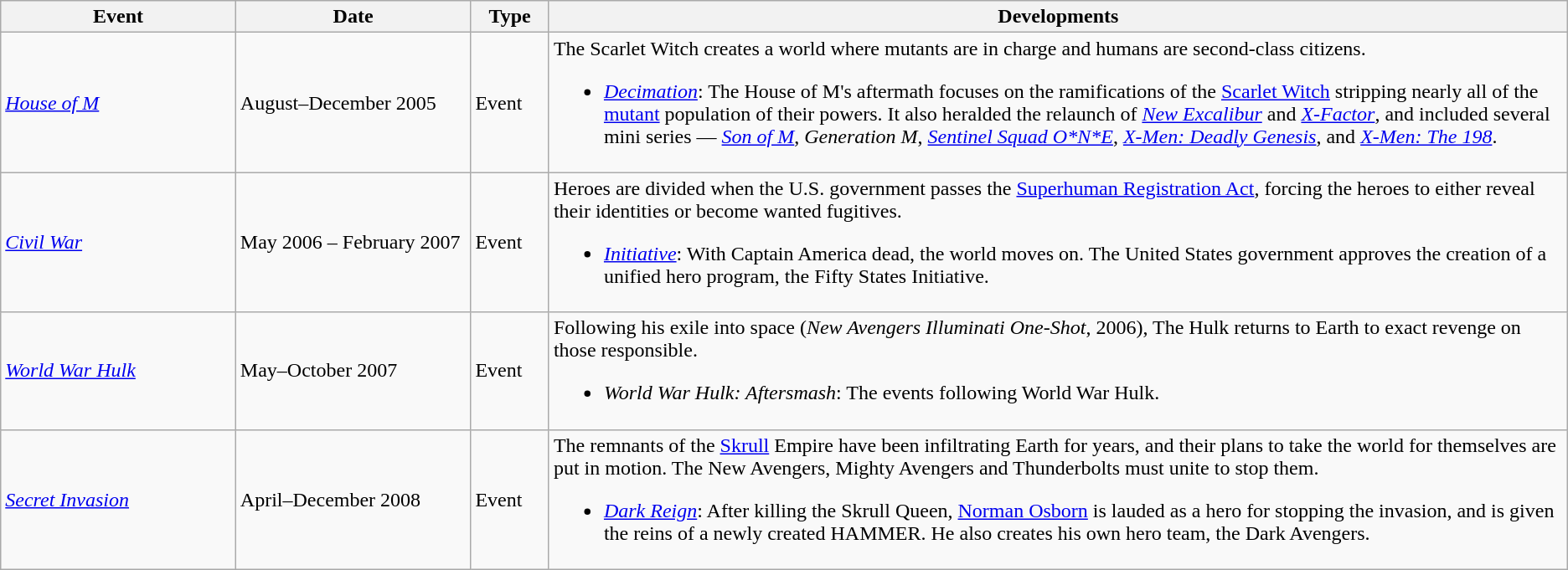<table class="wikitable">
<tr>
<th width=15%>Event</th>
<th width=15%>Date</th>
<th width=5%>Type</th>
<th width=70%>Developments</th>
</tr>
<tr>
<td><em><a href='#'>House of M</a></em></td>
<td>August–December 2005</td>
<td>Event</td>
<td>The Scarlet Witch creates a world where mutants are in charge and humans are second-class citizens.<br><ul><li><em><a href='#'>Decimation</a></em>: The House of M's aftermath focuses on the ramifications of the <a href='#'>Scarlet Witch</a> stripping nearly all of the <a href='#'>mutant</a> population of their powers. It also heralded the relaunch of <em><a href='#'>New Excalibur</a></em> and <em><a href='#'>X-Factor</a></em>, and included several mini series — <em><a href='#'>Son of M</a></em>, <em>Generation M</em>, <em><a href='#'>Sentinel Squad O*N*E</a></em>, <em><a href='#'>X-Men: Deadly Genesis</a></em>, and <em><a href='#'>X-Men: The 198</a></em>.</li></ul></td>
</tr>
<tr>
<td><em><a href='#'>Civil War</a></em></td>
<td>May 2006 – February 2007</td>
<td>Event</td>
<td>Heroes are divided when the U.S. government passes the <a href='#'>Superhuman Registration Act</a>, forcing the heroes to either reveal their identities or become wanted fugitives.<br><ul><li><em><a href='#'>Initiative</a></em>: With Captain America dead, the world moves on. The United States government approves the creation of a unified hero program, the Fifty States Initiative.</li></ul></td>
</tr>
<tr>
<td><em><a href='#'>World War Hulk</a></em></td>
<td>May–October 2007</td>
<td>Event</td>
<td>Following his exile into space (<em>New Avengers Illuminati One-Shot</em>, 2006), The Hulk returns to Earth to exact revenge on those responsible.<br><ul><li><em>World War Hulk: Aftersmash</em>: The events following World War Hulk.</li></ul></td>
</tr>
<tr>
<td><em><a href='#'>Secret Invasion</a></em></td>
<td>April–December 2008</td>
<td>Event</td>
<td>The remnants of the <a href='#'>Skrull</a> Empire have been infiltrating Earth for years, and their plans to take the world for themselves are put in motion. The New Avengers, Mighty Avengers and Thunderbolts must unite to stop them.<br><ul><li><em><a href='#'>Dark Reign</a></em>: After killing the Skrull Queen, <a href='#'>Norman Osborn</a> is lauded as a hero for stopping the invasion, and is given the reins of a newly created HAMMER. He also creates his own hero team, the Dark Avengers.</li></ul></td>
</tr>
</table>
